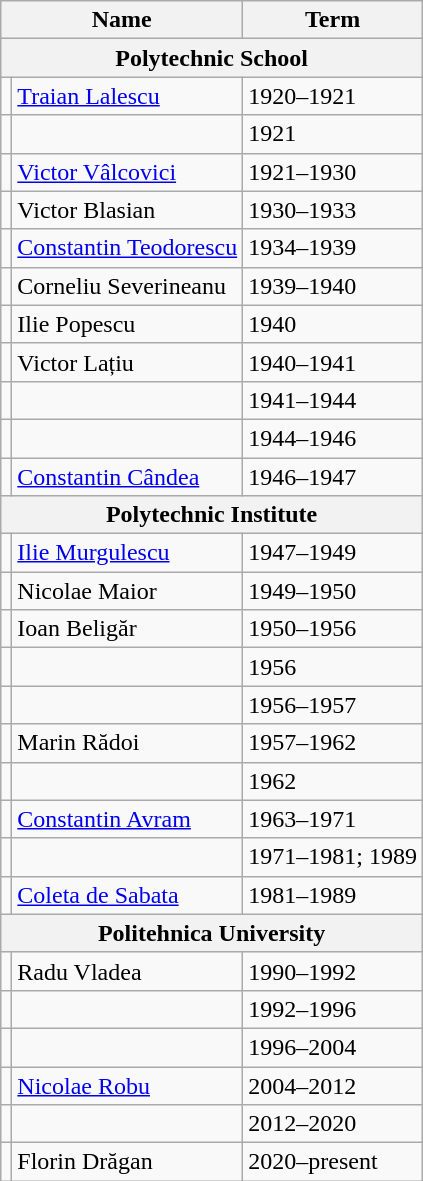<table class="wikitable">
<tr>
<th colspan="2">Name</th>
<th>Term</th>
</tr>
<tr>
<th colspan="3">Polytechnic School</th>
</tr>
<tr>
<td></td>
<td><a href='#'>Traian Lalescu</a></td>
<td>1920–1921</td>
</tr>
<tr>
<td></td>
<td></td>
<td>1921</td>
</tr>
<tr>
<td></td>
<td><a href='#'>Victor Vâlcovici</a></td>
<td>1921–1930</td>
</tr>
<tr>
<td></td>
<td>Victor Blasian</td>
<td>1930–1933</td>
</tr>
<tr>
<td></td>
<td><a href='#'>Constantin Teodorescu</a></td>
<td>1934–1939</td>
</tr>
<tr>
<td></td>
<td>Corneliu Severineanu</td>
<td>1939–1940</td>
</tr>
<tr>
<td></td>
<td>Ilie Popescu</td>
<td>1940</td>
</tr>
<tr>
<td></td>
<td>Victor Lațiu</td>
<td>1940–1941</td>
</tr>
<tr>
<td></td>
<td></td>
<td>1941–1944</td>
</tr>
<tr>
<td></td>
<td></td>
<td>1944–1946</td>
</tr>
<tr>
<td></td>
<td><a href='#'>Constantin Cândea</a></td>
<td>1946–1947</td>
</tr>
<tr>
<th colspan="3">Polytechnic Institute</th>
</tr>
<tr>
<td></td>
<td><a href='#'>Ilie Murgulescu</a></td>
<td>1947–1949</td>
</tr>
<tr>
<td></td>
<td>Nicolae Maior</td>
<td>1949–1950</td>
</tr>
<tr>
<td></td>
<td>Ioan Beligăr</td>
<td>1950–1956</td>
</tr>
<tr>
<td></td>
<td></td>
<td>1956</td>
</tr>
<tr>
<td></td>
<td></td>
<td>1956–1957</td>
</tr>
<tr>
<td></td>
<td>Marin Rădoi</td>
<td>1957–1962</td>
</tr>
<tr>
<td></td>
<td></td>
<td>1962</td>
</tr>
<tr>
<td></td>
<td><a href='#'>Constantin Avram</a></td>
<td>1963–1971</td>
</tr>
<tr>
<td></td>
<td></td>
<td>1971–1981; 1989</td>
</tr>
<tr>
<td></td>
<td><a href='#'>Coleta de Sabata</a></td>
<td>1981–1989</td>
</tr>
<tr>
<th colspan="3">Politehnica University</th>
</tr>
<tr>
<td></td>
<td>Radu Vladea</td>
<td>1990–1992</td>
</tr>
<tr>
<td></td>
<td></td>
<td>1992–1996</td>
</tr>
<tr>
<td></td>
<td></td>
<td>1996–2004</td>
</tr>
<tr>
<td></td>
<td><a href='#'>Nicolae Robu</a></td>
<td>2004–2012</td>
</tr>
<tr>
<td></td>
<td></td>
<td>2012–2020</td>
</tr>
<tr>
<td></td>
<td>Florin Drăgan</td>
<td>2020–present</td>
</tr>
</table>
